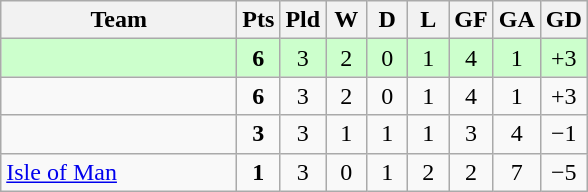<table class="wikitable" style="text-align:center;">
<tr>
<th width=150>Team</th>
<th width=20>Pts</th>
<th width=20>Pld</th>
<th width=20>W</th>
<th width=20>D</th>
<th width=20>L</th>
<th width=20>GF</th>
<th width=20>GA</th>
<th width=20>GD</th>
</tr>
<tr style="background:#ccffcc;">
<td style="text-align:left;"></td>
<td><strong>6</strong></td>
<td>3</td>
<td>2</td>
<td>0</td>
<td>1</td>
<td>4</td>
<td>1</td>
<td>+3</td>
</tr>
<tr>
<td style="text-align:left;"></td>
<td><strong>6</strong></td>
<td>3</td>
<td>2</td>
<td>0</td>
<td>1</td>
<td>4</td>
<td>1</td>
<td>+3</td>
</tr>
<tr>
<td style="text-align:left;"></td>
<td><strong>3</strong></td>
<td>3</td>
<td>1</td>
<td>1</td>
<td>1</td>
<td>3</td>
<td>4</td>
<td>−1</td>
</tr>
<tr>
<td style="text-align:left;"> <a href='#'>Isle of Man</a></td>
<td><strong>1</strong></td>
<td>3</td>
<td>0</td>
<td>1</td>
<td>2</td>
<td>2</td>
<td>7</td>
<td>−5</td>
</tr>
</table>
